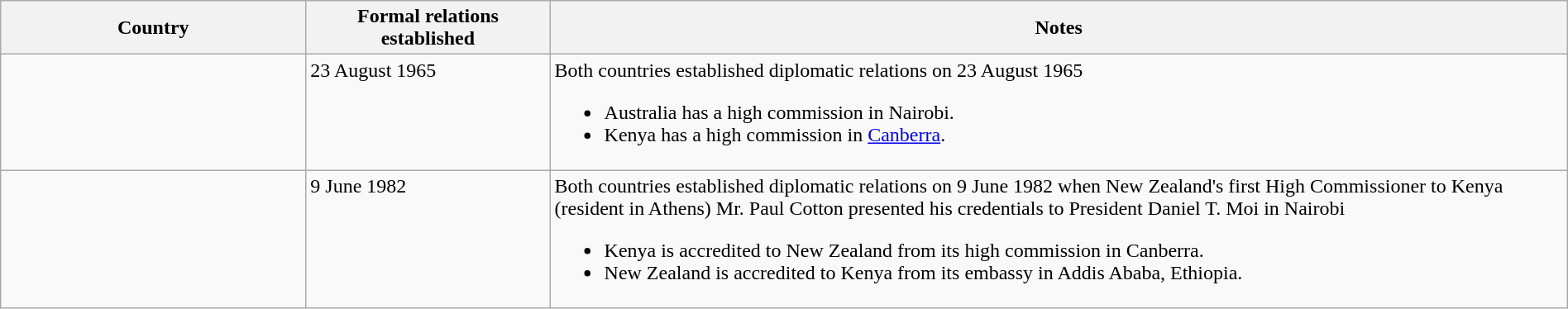<table class="wikitable sortable" style="width:100%; margin:auto;">
<tr>
<th style="width:15%;">Country</th>
<th style="width:12%;">Formal relations established</th>
<th style="width:50%;">Notes</th>
</tr>
<tr valign="top">
<td></td>
<td>23 August 1965</td>
<td>Both countries established diplomatic relations on 23 August 1965<br><ul><li>Australia has a high commission in Nairobi.</li><li>Kenya has a high commission in <a href='#'>Canberra</a>.</li></ul></td>
</tr>
<tr valign="top">
<td></td>
<td>9 June 1982</td>
<td>Both countries established diplomatic relations on 9 June 1982 when New Zealand's first High Commissioner to Kenya (resident in Athens) Mr. Paul Cotton presented his credentials to President Daniel T. Moi in Nairobi<br><ul><li>Kenya is accredited to New Zealand from its high commission in Canberra.</li><li>New Zealand is accredited to Kenya from its embassy in Addis Ababa, Ethiopia.</li></ul></td>
</tr>
</table>
